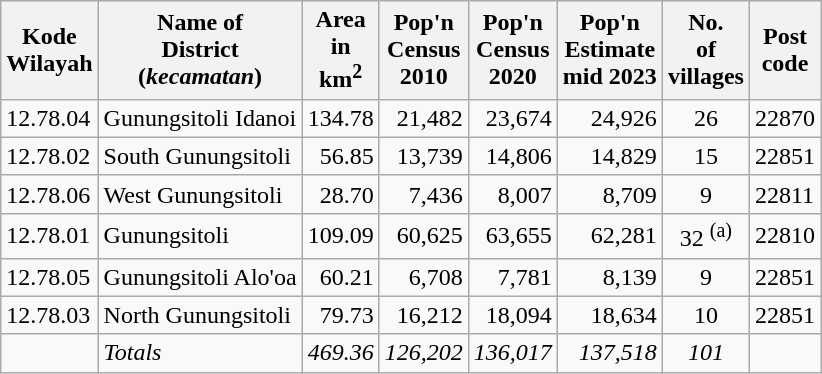<table class="sortable wikitable">
<tr>
<th>Kode <br>Wilayah</th>
<th>Name of<br>District<br>(<em>kecamatan</em>)</th>
<th>Area <br> in <br>km<sup>2</sup></th>
<th>Pop'n<br>Census<br>2010</th>
<th>Pop'n<br>Census<br>2020</th>
<th>Pop'n<br>Estimate<br>mid 2023</th>
<th>No.<br>of<br>villages</th>
<th>Post<br>code</th>
</tr>
<tr>
<td>12.78.04</td>
<td>Gunungsitoli Idanoi </td>
<td align="right">134.78</td>
<td align="right">21,482</td>
<td align="right">23,674</td>
<td align="right">24,926</td>
<td align="center">26</td>
<td>22870</td>
</tr>
<tr>
<td>12.78.02</td>
<td>South Gunungsitoli </td>
<td align="right">56.85</td>
<td align="right">13,739</td>
<td align="right">14,806</td>
<td align="right">14,829</td>
<td align="center">15</td>
<td>22851</td>
</tr>
<tr>
<td>12.78.06</td>
<td>West Gunungsitoli </td>
<td align="right">28.70</td>
<td align="right">7,436</td>
<td align="right">8,007</td>
<td align="right">8,709</td>
<td align="center">9</td>
<td>22811</td>
</tr>
<tr>
<td>12.78.01</td>
<td>Gunungsitoli </td>
<td align="right">109.09</td>
<td align="right">60,625</td>
<td align="right">63,655</td>
<td align="right">62,281</td>
<td align="center">32 <sup>(a)</sup></td>
<td>22810</td>
</tr>
<tr>
<td>12.78.05</td>
<td>Gunungsitoli Alo'oa </td>
<td align="right">60.21</td>
<td align="right">6,708</td>
<td align="right">7,781</td>
<td align="right">8,139</td>
<td align="center">9</td>
<td>22851</td>
</tr>
<tr>
<td>12.78.03</td>
<td>North Gunungsitoli </td>
<td align="right">79.73</td>
<td align="right">16,212</td>
<td align="right">18,094</td>
<td align="right">18,634</td>
<td align="center">10</td>
<td>22851</td>
</tr>
<tr>
<td></td>
<td><em>Totals</em></td>
<td align="right"><em>469.36</em></td>
<td align="right"><em>126,202</em></td>
<td align="right"><em>136,017</em></td>
<td align="right"><em>137,518</em></td>
<td align="center"><em>101</em></td>
<td></td>
</tr>
</table>
